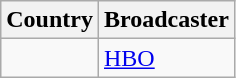<table class="wikitable">
<tr>
<th align=center>Country</th>
<th align=center>Broadcaster</th>
</tr>
<tr>
<td></td>
<td><a href='#'>HBO</a></td>
</tr>
</table>
